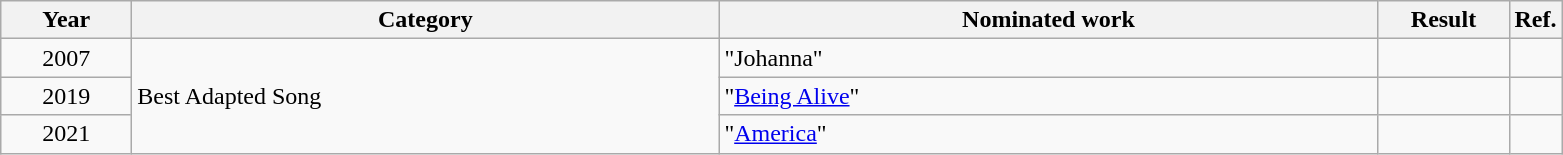<table class=wikitable>
<tr>
<th scope="col" style="width:5em;">Year</th>
<th scope="col" style="width:24em;">Category</th>
<th scope="col" style="width:27em;">Nominated work</th>
<th scope="col" style="width:5em;">Result</th>
<th>Ref.</th>
</tr>
<tr>
<td style="text-align:center;">2007</td>
<td rowspan="3">Best Adapted Song</td>
<td>"Johanna" </td>
<td></td>
<td style="text-align:center;"></td>
</tr>
<tr>
<td style="text-align:center;">2019</td>
<td>"<a href='#'>Being Alive</a>" </td>
<td></td>
<td style="text-align:center;"></td>
</tr>
<tr>
<td style="text-align:center;">2021</td>
<td>"<a href='#'>America</a>" </td>
<td></td>
<td style="text-align:center;"></td>
</tr>
</table>
